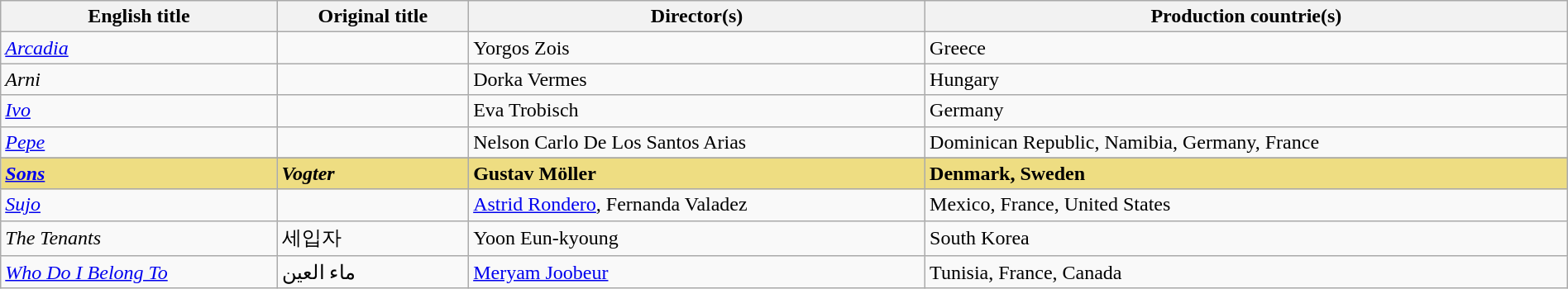<table class="sortable wikitable" style="width:100%; margin-bottom:4px" cellpadding="5">
<tr>
<th scope="col">English title</th>
<th scope="col">Original title</th>
<th scope="col">Director(s)</th>
<th scope="col">Production countrie(s)</th>
</tr>
<tr>
<td><em><a href='#'>Arcadia</a></em></td>
<td></td>
<td>Yorgos Zois</td>
<td>Greece</td>
</tr>
<tr>
<td><em>Arni</em></td>
<td></td>
<td>Dorka Vermes</td>
<td>Hungary</td>
</tr>
<tr>
<td><em><a href='#'>Ivo</a></em></td>
<td></td>
<td>Eva Trobisch</td>
<td>Germany</td>
</tr>
<tr>
<td><em><a href='#'>Pepe</a></em></td>
<td></td>
<td>Nelson Carlo De Los Santos Arias</td>
<td>Dominican Republic, Namibia, Germany, France</td>
</tr>
<tr>
</tr>
<tr style="background:#EEDD82;">
<td><strong><em><a href='#'>Sons</a></em></strong></td>
<td><strong><em>Vogter</em></strong></td>
<td><strong>Gustav Möller</strong></td>
<td><strong>Denmark, Sweden</strong></td>
</tr>
<tr>
<td><em><a href='#'>Sujo</a></em></td>
<td></td>
<td><a href='#'>Astrid Rondero</a>, Fernanda Valadez</td>
<td>Mexico, France, United States</td>
</tr>
<tr>
<td><em>The Tenants</em></td>
<td>세입자</td>
<td>Yoon Eun-kyoung</td>
<td>South Korea</td>
</tr>
<tr>
<td><em><a href='#'>Who Do I Belong To</a></em></td>
<td>ماء العين</td>
<td><a href='#'>Meryam Joobeur</a></td>
<td>Tunisia, France, Canada</td>
</tr>
</table>
